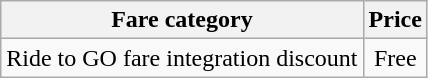<table class="wikitable">
<tr>
<th>Fare category</th>
<th>Price</th>
</tr>
<tr align="center">
<td style="text-align: left;">Ride to GO fare integration discount</td>
<td>Free</td>
</tr>
</table>
